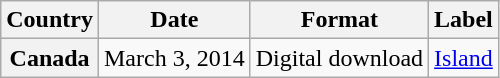<table class="wikitable plainrowheaders">
<tr>
<th scope="col">Country</th>
<th scope="col">Date</th>
<th scope="col">Format</th>
<th scope="col">Label</th>
</tr>
<tr>
<th scope="row">Canada</th>
<td>March 3, 2014</td>
<td>Digital download</td>
<td><a href='#'>Island</a></td>
</tr>
</table>
